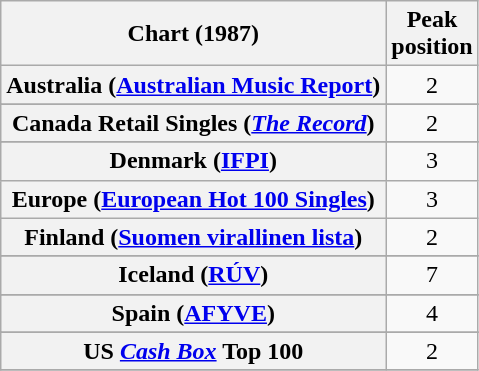<table class="wikitable sortable plainrowheaders" style="text-align:center">
<tr>
<th scope="col">Chart (1987)</th>
<th scope="col">Peak<br>position</th>
</tr>
<tr>
<th scope="row">Australia (<a href='#'>Australian Music Report</a>)</th>
<td>2</td>
</tr>
<tr>
</tr>
<tr>
</tr>
<tr>
<th scope="row">Canada Retail Singles (<em><a href='#'>The Record</a></em>)</th>
<td>2</td>
</tr>
<tr>
</tr>
<tr>
<th scope="row">Denmark (<a href='#'>IFPI</a>)</th>
<td>3</td>
</tr>
<tr>
<th scope="row">Europe (<a href='#'>European Hot 100 Singles</a>)</th>
<td>3</td>
</tr>
<tr>
<th scope="row">Finland (<a href='#'>Suomen virallinen lista</a>)</th>
<td>2</td>
</tr>
<tr>
</tr>
<tr>
<th scope="row">Iceland (<a href='#'>RÚV</a>)</th>
<td>7</td>
</tr>
<tr>
</tr>
<tr>
</tr>
<tr>
</tr>
<tr>
</tr>
<tr>
</tr>
<tr>
<th scope="row">Spain (<a href='#'>AFYVE</a>)</th>
<td>4</td>
</tr>
<tr>
</tr>
<tr>
</tr>
<tr>
</tr>
<tr>
</tr>
<tr>
</tr>
<tr>
</tr>
<tr>
</tr>
<tr>
<th scope="row">US <em><a href='#'>Cash Box</a></em> Top 100</th>
<td>2</td>
</tr>
<tr>
</tr>
</table>
